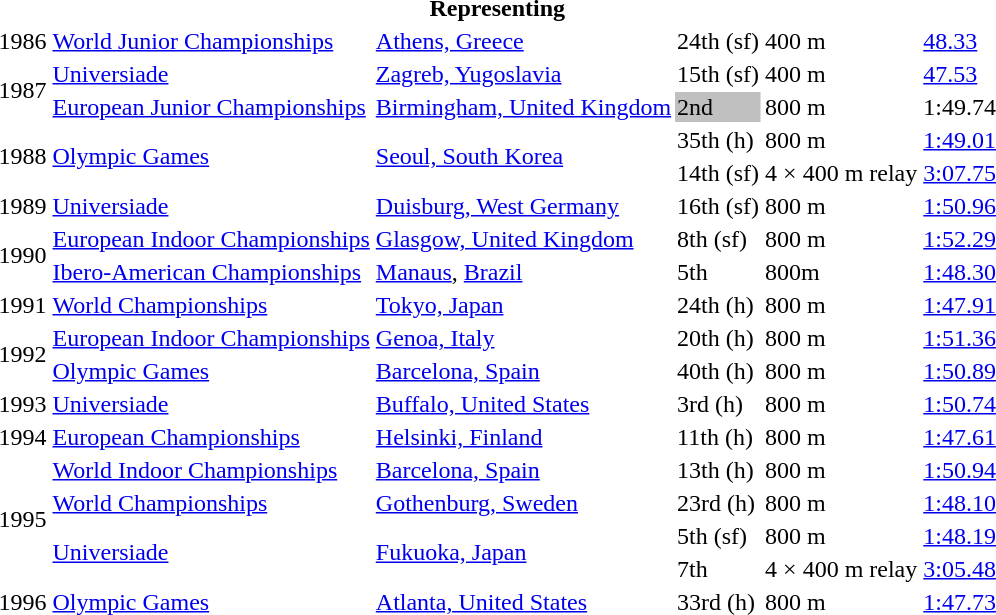<table>
<tr>
<th colspan="6">Representing </th>
</tr>
<tr>
<td>1986</td>
<td><a href='#'>World Junior Championships</a></td>
<td><a href='#'>Athens, Greece</a></td>
<td>24th (sf)</td>
<td>400 m</td>
<td><a href='#'>48.33</a></td>
</tr>
<tr>
<td rowspan=2>1987</td>
<td><a href='#'>Universiade</a></td>
<td><a href='#'>Zagreb, Yugoslavia</a></td>
<td>15th (sf)</td>
<td>400 m</td>
<td><a href='#'>47.53</a></td>
</tr>
<tr>
<td><a href='#'>European Junior Championships</a></td>
<td><a href='#'>Birmingham, United Kingdom</a></td>
<td bgcolor=silver>2nd</td>
<td>800 m</td>
<td>1:49.74</td>
</tr>
<tr>
<td rowspan=2>1988</td>
<td rowspan=2><a href='#'>Olympic Games</a></td>
<td rowspan=2><a href='#'>Seoul, South Korea</a></td>
<td>35th (h)</td>
<td>800 m</td>
<td><a href='#'>1:49.01</a></td>
</tr>
<tr>
<td>14th (sf)</td>
<td>4 × 400 m relay</td>
<td><a href='#'>3:07.75</a></td>
</tr>
<tr>
<td>1989</td>
<td><a href='#'>Universiade</a></td>
<td><a href='#'>Duisburg, West Germany</a></td>
<td>16th (sf)</td>
<td>800 m</td>
<td><a href='#'>1:50.96</a></td>
</tr>
<tr>
<td rowspan=2>1990</td>
<td><a href='#'>European Indoor Championships</a></td>
<td><a href='#'>Glasgow, United Kingdom</a></td>
<td>8th (sf)</td>
<td>800 m</td>
<td><a href='#'>1:52.29</a></td>
</tr>
<tr>
<td><a href='#'>Ibero-American Championships</a></td>
<td><a href='#'>Manaus</a>, <a href='#'>Brazil</a></td>
<td>5th</td>
<td>800m</td>
<td><a href='#'>1:48.30</a></td>
</tr>
<tr>
<td>1991</td>
<td><a href='#'>World Championships</a></td>
<td><a href='#'>Tokyo, Japan</a></td>
<td>24th (h)</td>
<td>800 m</td>
<td><a href='#'>1:47.91</a></td>
</tr>
<tr>
<td rowspan=2>1992</td>
<td><a href='#'>European Indoor Championships</a></td>
<td><a href='#'>Genoa, Italy</a></td>
<td>20th (h)</td>
<td>800 m</td>
<td><a href='#'>1:51.36</a></td>
</tr>
<tr>
<td><a href='#'>Olympic Games</a></td>
<td><a href='#'>Barcelona, Spain</a></td>
<td>40th (h)</td>
<td>800 m</td>
<td><a href='#'>1:50.89</a></td>
</tr>
<tr>
<td>1993</td>
<td><a href='#'>Universiade</a></td>
<td><a href='#'>Buffalo, United States</a></td>
<td>3rd (h)</td>
<td>800 m</td>
<td><a href='#'>1:50.74</a></td>
</tr>
<tr>
<td>1994</td>
<td><a href='#'>European Championships</a></td>
<td><a href='#'>Helsinki, Finland</a></td>
<td>11th (h)</td>
<td>800 m</td>
<td><a href='#'>1:47.61</a></td>
</tr>
<tr>
<td rowspan=4>1995</td>
<td><a href='#'>World Indoor Championships</a></td>
<td><a href='#'>Barcelona, Spain</a></td>
<td>13th (h)</td>
<td>800 m</td>
<td><a href='#'>1:50.94</a></td>
</tr>
<tr>
<td><a href='#'>World Championships</a></td>
<td><a href='#'>Gothenburg, Sweden</a></td>
<td>23rd (h)</td>
<td>800 m</td>
<td><a href='#'>1:48.10</a></td>
</tr>
<tr>
<td rowspan=2><a href='#'>Universiade</a></td>
<td rowspan=2><a href='#'>Fukuoka, Japan</a></td>
<td>5th (sf)</td>
<td>800 m</td>
<td><a href='#'>1:48.19</a></td>
</tr>
<tr>
<td>7th</td>
<td>4 × 400 m relay</td>
<td><a href='#'>3:05.48</a></td>
</tr>
<tr>
<td>1996</td>
<td><a href='#'>Olympic Games</a></td>
<td><a href='#'>Atlanta, United States</a></td>
<td>33rd (h)</td>
<td>800 m</td>
<td><a href='#'>1:47.73</a></td>
</tr>
</table>
